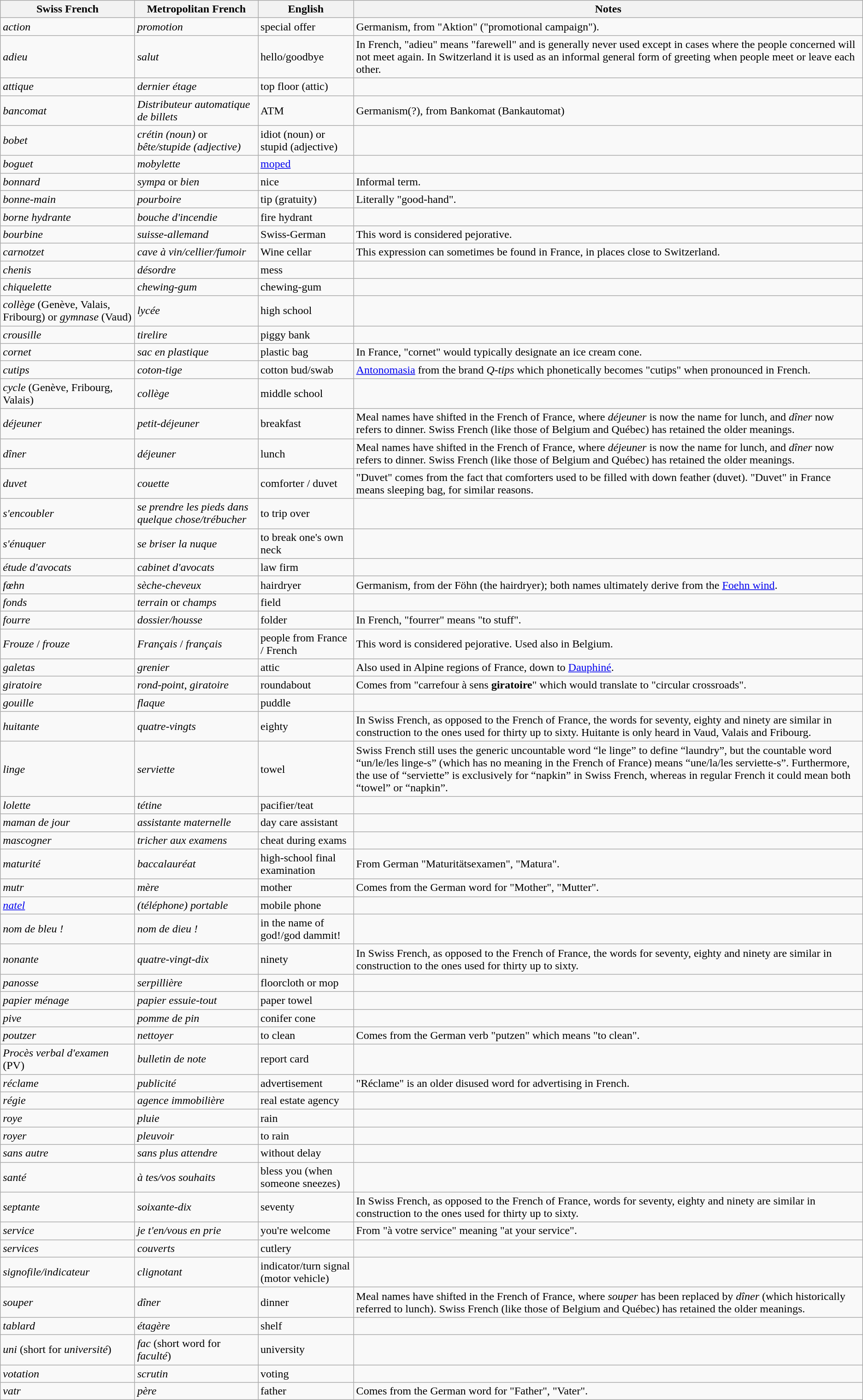<table class="wikitable">
<tr>
<th>Swiss French</th>
<th>Metropolitan French</th>
<th>English</th>
<th>Notes</th>
</tr>
<tr>
<td><em>action</em></td>
<td><em>promotion</em></td>
<td>special offer</td>
<td>Germanism, from "Aktion" ("promotional campaign").</td>
</tr>
<tr>
<td><em>adieu</em></td>
<td><em>salut</em></td>
<td>hello/goodbye</td>
<td>In French, "adieu" means "farewell" and is generally never used except in cases where the people concerned will not meet again. In Switzerland it is used as an informal general form of greeting when people meet or leave each other.</td>
</tr>
<tr>
<td><em>attique</em></td>
<td><em>dernier étage</em></td>
<td>top floor (attic)</td>
<td></td>
</tr>
<tr>
<td><em>bancomat</em></td>
<td><em>Distributeur automatique de billets</em></td>
<td>ATM</td>
<td>Germanism(?), from Bankomat (Bankautomat)</td>
</tr>
<tr>
<td><em>bobet</em></td>
<td><em>crétin (noun)</em> or <em>bête/stupide (adjective)</em></td>
<td>idiot (noun) or stupid (adjective)</td>
<td></td>
</tr>
<tr>
<td><em>boguet</em></td>
<td><em>mobylette</em></td>
<td><a href='#'>moped</a></td>
<td></td>
</tr>
<tr>
<td><em>bonnard</em></td>
<td><em>sympa</em> or <em>bien</em></td>
<td>nice</td>
<td>Informal term.</td>
</tr>
<tr>
<td><em>bonne-main</em></td>
<td><em>pourboire</em></td>
<td>tip (gratuity)</td>
<td>Literally "good-hand".</td>
</tr>
<tr>
<td><em>borne hydrante</em></td>
<td><em>bouche d'incendie</em></td>
<td>fire hydrant</td>
<td></td>
</tr>
<tr>
<td><em>bourbine</em></td>
<td><em>suisse-allemand</em></td>
<td>Swiss-German</td>
<td>This word is considered pejorative.</td>
</tr>
<tr>
<td><em>carnotzet</em></td>
<td><em>cave à vin/cellier/fumoir</em></td>
<td>Wine cellar</td>
<td>This expression can sometimes be found in France, in places close to Switzerland.</td>
</tr>
<tr>
<td><em>chenis</em> </td>
<td><em>désordre</em></td>
<td>mess</td>
<td></td>
</tr>
<tr>
<td><em>chiquelette</em></td>
<td><em>chewing-gum</em></td>
<td>chewing-gum</td>
<td></td>
</tr>
<tr>
<td><em>collège</em> (Genève, Valais, Fribourg) or <em>gymnase</em> (Vaud)</td>
<td><em>lycée</em></td>
<td>high school</td>
<td></td>
</tr>
<tr>
<td><em>crousille</em></td>
<td><em>tirelire</em></td>
<td>piggy bank</td>
<td></td>
</tr>
<tr>
<td><em>cornet</em></td>
<td><em>sac en plastique</em></td>
<td>plastic bag</td>
<td>In France, "cornet" would typically designate an ice cream cone.</td>
</tr>
<tr>
<td><em>cutips</em></td>
<td><em>coton-tige</em></td>
<td>cotton bud/swab</td>
<td><a href='#'>Antonomasia</a> from the brand <em>Q-tips</em> which phonetically becomes "cutips" when pronounced in French.</td>
</tr>
<tr>
<td><em>cycle</em> (Genève, Fribourg, Valais)</td>
<td><em>collège</em></td>
<td>middle school</td>
<td></td>
</tr>
<tr>
<td><em>déjeuner</em></td>
<td><em>petit-déjeuner</em></td>
<td>breakfast</td>
<td>Meal names have shifted in the French of France, where <em>déjeuner</em> is now the name for lunch, and <em>dîner</em> now refers to dinner. Swiss French (like those of Belgium and Québec) has retained the older meanings.</td>
</tr>
<tr>
<td><em>dîner</em></td>
<td><em>déjeuner</em></td>
<td>lunch</td>
<td>Meal names have shifted in the French of France, where <em>déjeuner</em> is now the name for lunch, and <em>dîner</em> now refers to dinner. Swiss French (like those of Belgium and Québec) has retained the older meanings.</td>
</tr>
<tr>
<td><em>duvet</em></td>
<td><em>couette</em></td>
<td>comforter / duvet</td>
<td>"Duvet" comes from the fact that comforters used to be filled with down feather (duvet). "Duvet" in France means sleeping bag, for similar reasons.</td>
</tr>
<tr>
<td><em>s'encoubler</em></td>
<td><em>se prendre les pieds dans quelque chose/trébucher</em></td>
<td>to trip over</td>
<td></td>
</tr>
<tr>
<td><em>s'énuquer</em></td>
<td><em>se briser la nuque</em></td>
<td>to break one's own neck</td>
<td></td>
</tr>
<tr>
<td><em>étude d'avocats</em></td>
<td><em>cabinet d'avocats</em></td>
<td>law firm</td>
<td></td>
</tr>
<tr>
<td><em>fœhn</em></td>
<td><em>sèche-cheveux</em></td>
<td>hairdryer</td>
<td>Germanism, from der Föhn (the hairdryer); both names ultimately derive from the <a href='#'>Foehn wind</a>.</td>
</tr>
<tr>
<td><em>fonds</em></td>
<td><em>terrain</em> or <em>champs</em></td>
<td>field</td>
<td></td>
</tr>
<tr>
<td><em>fourre</em></td>
<td><em>dossier/housse</em></td>
<td>folder</td>
<td>In French, "fourrer" means "to stuff".</td>
</tr>
<tr>
<td><em>Frouze</em> / <em>frouze</em></td>
<td><em>Français</em> / <em>français</em></td>
<td>people from France / French</td>
<td>This word is considered pejorative. Used also in Belgium.</td>
</tr>
<tr>
<td><em>galetas</em></td>
<td><em>grenier</em></td>
<td>attic</td>
<td>Also used in Alpine regions of France, down to <a href='#'>Dauphiné</a>.</td>
</tr>
<tr>
<td><em>giratoire</em></td>
<td><em>rond-point</em>, <em>giratoire</em></td>
<td>roundabout</td>
<td>Comes from "carrefour à sens <strong>giratoire</strong>" which would translate to "circular crossroads".</td>
</tr>
<tr>
<td><em>gouille</em></td>
<td><em>flaque</em></td>
<td>puddle</td>
<td></td>
</tr>
<tr>
<td><em>huitante</em></td>
<td><em>quatre-vingts</em></td>
<td>eighty</td>
<td>In Swiss French, as opposed to the French of France, the words for seventy, eighty and ninety are similar in construction to the ones used for thirty up to sixty. Huitante is only heard in Vaud, Valais and Fribourg.</td>
</tr>
<tr>
<td><em>linge</em></td>
<td><em>serviette</em></td>
<td>towel</td>
<td>Swiss French still uses the generic uncountable word “le linge” to define “laundry”, but the countable word “un/le/les linge-s” (which has no meaning in the French of France) means “une/la/les serviette-s”. Furthermore, the use of “serviette” is exclusively for “napkin” in Swiss French, whereas in regular French it could mean both “towel” or “napkin”.</td>
</tr>
<tr>
<td><em>lolette</em></td>
<td><em>tétine</em></td>
<td>pacifier/teat</td>
<td></td>
</tr>
<tr>
<td><em>maman de jour</em></td>
<td><em>assistante maternelle</em></td>
<td>day care assistant</td>
<td></td>
</tr>
<tr>
<td><em>mascogner</em></td>
<td><em>tricher aux examens</em></td>
<td>cheat during exams</td>
<td></td>
</tr>
<tr>
<td><em>maturité</em></td>
<td><em>baccalauréat</em></td>
<td>high-school final examination</td>
<td>From German "Maturitätsexamen", "Matura".</td>
</tr>
<tr>
<td><em>mutr</em></td>
<td><em>mère</em></td>
<td>mother</td>
<td>Comes from the German word for "Mother", "Mutter".</td>
</tr>
<tr>
<td><em><a href='#'>natel</a></em></td>
<td><em>(téléphone) portable</em></td>
<td>mobile phone</td>
<td></td>
</tr>
<tr>
<td><em>nom de bleu !</em></td>
<td><em>nom de dieu !</em></td>
<td>in the name of god!/god dammit!</td>
<td></td>
</tr>
<tr>
<td><em>nonante</em></td>
<td><em>quatre-vingt-dix</em></td>
<td>ninety</td>
<td>In Swiss French, as opposed to the French of France, the words for seventy, eighty and ninety are similar in construction to the ones used for thirty up to sixty.</td>
</tr>
<tr>
<td><em>panosse</em></td>
<td><em>serpillière</em></td>
<td>floorcloth or mop</td>
<td></td>
</tr>
<tr>
<td><em>papier ménage</em></td>
<td><em>papier essuie-tout</em></td>
<td>paper towel</td>
<td></td>
</tr>
<tr>
<td><em>pive</em></td>
<td><em>pomme de pin</em></td>
<td>conifer cone</td>
<td></td>
</tr>
<tr>
<td><em>poutzer</em></td>
<td><em>nettoyer</em></td>
<td>to clean</td>
<td>Comes from the German verb "putzen" which means "to clean".</td>
</tr>
<tr>
<td><em>Procès verbal d'examen</em> (PV)</td>
<td><em>bulletin de note</em></td>
<td>report card</td>
<td></td>
</tr>
<tr>
<td><em>réclame</em></td>
<td><em>publicité</em></td>
<td>advertisement</td>
<td>"Réclame" is an older disused word for advertising in French.</td>
</tr>
<tr>
<td><em>régie</em></td>
<td><em>agence immobilière</em></td>
<td>real estate agency</td>
<td></td>
</tr>
<tr>
<td><em>roye</em></td>
<td><em>pluie</em></td>
<td>rain</td>
<td></td>
</tr>
<tr>
<td><em>royer</em></td>
<td><em>pleuvoir</em></td>
<td>to rain</td>
<td></td>
</tr>
<tr>
<td><em>sans autre</em></td>
<td><em>sans plus attendre</em></td>
<td>without delay</td>
<td></td>
</tr>
<tr>
<td><em>santé</em></td>
<td><em>à tes/vos souhaits</em></td>
<td>bless you (when someone sneezes)</td>
<td></td>
</tr>
<tr>
<td><em>septante</em></td>
<td><em>soixante-dix</em></td>
<td>seventy</td>
<td>In Swiss French, as opposed to the French of France, words for seventy, eighty and ninety are similar in construction to the ones used for thirty up to sixty.</td>
</tr>
<tr>
<td><em>service</em></td>
<td><em>je t'en/vous en prie</em></td>
<td>you're welcome</td>
<td>From "à votre service" meaning "at your service".</td>
</tr>
<tr>
<td><em>services</em></td>
<td><em>couverts</em></td>
<td>cutlery</td>
<td></td>
</tr>
<tr>
<td><em>signofile/indicateur</em></td>
<td><em>clignotant</em></td>
<td>indicator/turn signal (motor vehicle)</td>
<td></td>
</tr>
<tr>
<td><em>souper</em></td>
<td><em>dîner</em></td>
<td>dinner</td>
<td>Meal names have shifted in the French of France, where <em>souper</em> has been replaced by <em>dîner</em> (which historically referred to lunch). Swiss French (like those of Belgium and Québec) has retained the older meanings.</td>
</tr>
<tr>
<td><em>tablard</em></td>
<td><em>étagère</em></td>
<td>shelf</td>
<td></td>
</tr>
<tr>
<td><em>uni</em> (short for <em>université</em>)</td>
<td><em>fac</em> (short word for <em>faculté</em>)</td>
<td>university</td>
<td></td>
</tr>
<tr>
<td><em>votation</em></td>
<td><em>scrutin</em></td>
<td>voting</td>
<td></td>
</tr>
<tr>
<td><em>vatr</em></td>
<td><em>père</em></td>
<td>father</td>
<td>Comes from the German word for "Father", "Vater".</td>
</tr>
</table>
